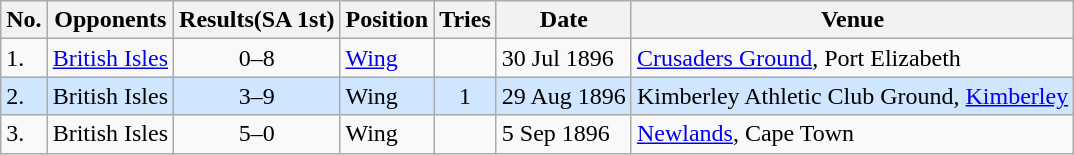<table class="wikitable unsortable">
<tr>
<th>No.</th>
<th>Opponents</th>
<th>Results(SA 1st)</th>
<th>Position</th>
<th>Tries</th>
<th>Date</th>
<th>Venue</th>
</tr>
<tr>
<td>1.</td>
<td> <a href='#'>British Isles</a></td>
<td align="center">0–8</td>
<td><a href='#'>Wing</a></td>
<td></td>
<td>30 Jul 1896</td>
<td><a href='#'>Crusaders Ground</a>, Port Elizabeth</td>
</tr>
<tr style="background: #D0E6FF;">
<td>2.</td>
<td> British Isles</td>
<td align="center">3–9</td>
<td>Wing</td>
<td align="center">1</td>
<td>29 Aug 1896</td>
<td>Kimberley Athletic Club Ground, <a href='#'>Kimberley</a></td>
</tr>
<tr>
<td>3.</td>
<td> British Isles</td>
<td align="center">5–0</td>
<td>Wing</td>
<td></td>
<td>5 Sep 1896</td>
<td><a href='#'>Newlands</a>, Cape Town</td>
</tr>
</table>
